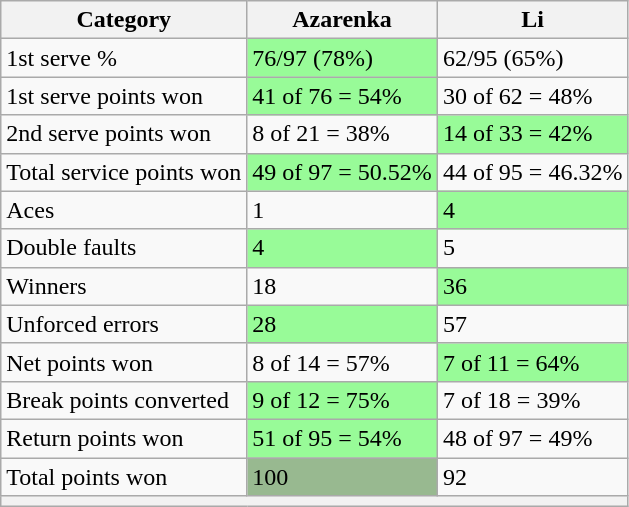<table class="wikitable">
<tr>
<th>Category</th>
<th> Azarenka</th>
<th> Li</th>
</tr>
<tr>
<td>1st serve %</td>
<td bgcolor=98FB98>76/97 (78%)</td>
<td>62/95 (65%)</td>
</tr>
<tr>
<td>1st serve points won</td>
<td bgcolor=98FB98>41 of 76 = 54%</td>
<td>30 of 62 = 48%</td>
</tr>
<tr>
<td>2nd serve points won</td>
<td>8 of 21 = 38%</td>
<td bgcolor=98FB98>14 of 33 = 42%</td>
</tr>
<tr>
<td>Total service points won</td>
<td bgcolor=98FB98>49 of 97 = 50.52%</td>
<td>44 of 95 = 46.32%</td>
</tr>
<tr>
<td>Aces</td>
<td>1</td>
<td bgcolor=98FB98>4</td>
</tr>
<tr>
<td>Double faults</td>
<td bgcolor=98FB98>4</td>
<td>5</td>
</tr>
<tr>
<td>Winners</td>
<td>18</td>
<td bgcolor=98FB98>36</td>
</tr>
<tr>
<td>Unforced errors</td>
<td bgcolor=98FB98>28</td>
<td>57</td>
</tr>
<tr>
<td>Net points won</td>
<td>8 of 14 = 57%</td>
<td bgcolor=98FB98>7 of 11 = 64%</td>
</tr>
<tr>
<td>Break points converted</td>
<td bgcolor=98FB98>9 of 12 = 75%</td>
<td>7 of 18 = 39%</td>
</tr>
<tr>
<td>Return points won</td>
<td bgcolor=98FB98>51 of 95 = 54%</td>
<td>48 of 97 = 49%</td>
</tr>
<tr>
<td>Total points won</td>
<td bgcolor=98FB989>100</td>
<td>92</td>
</tr>
<tr>
<th colspan=3></th>
</tr>
</table>
